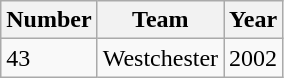<table class="wikitable">
<tr>
<th>Number</th>
<th>Team</th>
<th>Year</th>
</tr>
<tr>
<td>43</td>
<td>Westchester</td>
<td>2002</td>
</tr>
</table>
